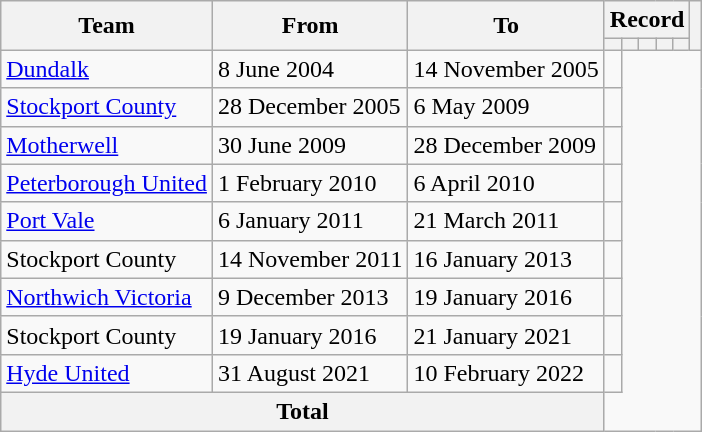<table class=wikitable style="text-align: center">
<tr>
<th rowspan=2>Team</th>
<th rowspan=2>From</th>
<th rowspan=2>To</th>
<th colspan=5>Record</th>
<th rowspan=2></th>
</tr>
<tr>
<th></th>
<th></th>
<th></th>
<th></th>
<th></th>
</tr>
<tr>
<td align=left><a href='#'>Dundalk</a></td>
<td align=left>8 June 2004</td>
<td align=left>14 November 2005<br></td>
<td></td>
</tr>
<tr>
<td align=left><a href='#'>Stockport County</a></td>
<td align=left>28 December 2005</td>
<td align=left>6 May 2009<br></td>
<td></td>
</tr>
<tr>
<td align=left><a href='#'>Motherwell</a></td>
<td align=left>30 June 2009</td>
<td align=left>28 December 2009<br></td>
<td></td>
</tr>
<tr>
<td align=left><a href='#'>Peterborough United</a></td>
<td align=left>1 February 2010</td>
<td align=left>6 April 2010<br></td>
<td></td>
</tr>
<tr>
<td align=left><a href='#'>Port Vale</a></td>
<td align=left>6 January 2011</td>
<td align=left>21 March 2011<br></td>
<td></td>
</tr>
<tr>
<td align=left>Stockport County</td>
<td align=left>14 November 2011</td>
<td align=left>16 January 2013<br></td>
<td></td>
</tr>
<tr>
<td align=left><a href='#'>Northwich Victoria</a></td>
<td align=left>9 December 2013</td>
<td align=left>19 January 2016<br></td>
<td></td>
</tr>
<tr>
<td align=left>Stockport County</td>
<td align=left>19 January 2016</td>
<td align=left>21 January 2021<br></td>
<td></td>
</tr>
<tr>
<td align=left><a href='#'>Hyde United</a></td>
<td align=left>31 August 2021</td>
<td align=left>10 February 2022<br></td>
<td></td>
</tr>
<tr>
<th colspan=3>Total<br></th>
</tr>
</table>
